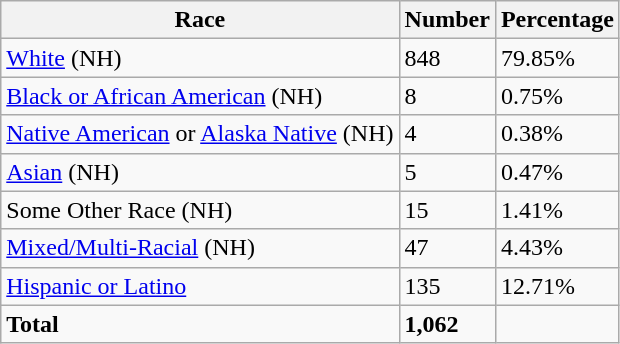<table class="wikitable">
<tr>
<th>Race</th>
<th>Number</th>
<th>Percentage</th>
</tr>
<tr>
<td><a href='#'>White</a> (NH)</td>
<td>848</td>
<td>79.85%</td>
</tr>
<tr>
<td><a href='#'>Black or African American</a> (NH)</td>
<td>8</td>
<td>0.75%</td>
</tr>
<tr>
<td><a href='#'>Native American</a> or <a href='#'>Alaska Native</a> (NH)</td>
<td>4</td>
<td>0.38%</td>
</tr>
<tr>
<td><a href='#'>Asian</a> (NH)</td>
<td>5</td>
<td>0.47%</td>
</tr>
<tr>
<td>Some Other Race (NH)</td>
<td>15</td>
<td>1.41%</td>
</tr>
<tr>
<td><a href='#'>Mixed/Multi-Racial</a> (NH)</td>
<td>47</td>
<td>4.43%</td>
</tr>
<tr>
<td><a href='#'>Hispanic or Latino</a></td>
<td>135</td>
<td>12.71%</td>
</tr>
<tr>
<td><strong>Total</strong></td>
<td><strong>1,062</strong></td>
<td></td>
</tr>
</table>
